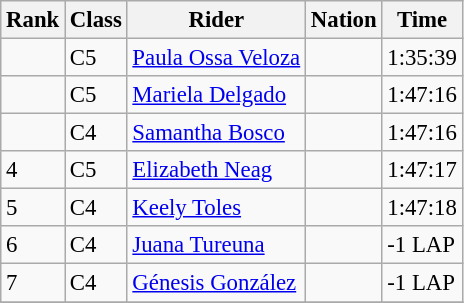<table class="wikitable sortable" style="font-size:95%" style="width:35em;" style="text-align:center">
<tr>
<th>Rank</th>
<th>Class</th>
<th>Rider</th>
<th>Nation</th>
<th>Time</th>
</tr>
<tr>
<td></td>
<td>C5</td>
<td align=left><a href='#'>Paula Ossa Veloza</a></td>
<td align=left></td>
<td>1:35:39</td>
</tr>
<tr>
<td></td>
<td>C5</td>
<td align=left><a href='#'>Mariela Delgado</a></td>
<td align=left></td>
<td>1:47:16</td>
</tr>
<tr>
<td></td>
<td>C4</td>
<td align=left><a href='#'>Samantha Bosco</a></td>
<td align=left></td>
<td>1:47:16</td>
</tr>
<tr>
<td>4</td>
<td>C5</td>
<td align=left><a href='#'>Elizabeth Neag</a></td>
<td align=left></td>
<td>1:47:17</td>
</tr>
<tr>
<td>5</td>
<td>C4</td>
<td align=left><a href='#'>Keely Toles</a></td>
<td align=left></td>
<td>1:47:18</td>
</tr>
<tr>
<td>6</td>
<td>C4</td>
<td align=left><a href='#'>Juana Tureuna</a></td>
<td align=left></td>
<td>-1 LAP</td>
</tr>
<tr>
<td>7</td>
<td>C4</td>
<td align=left><a href='#'>Génesis González</a></td>
<td align=left></td>
<td>-1 LAP</td>
</tr>
<tr>
</tr>
</table>
